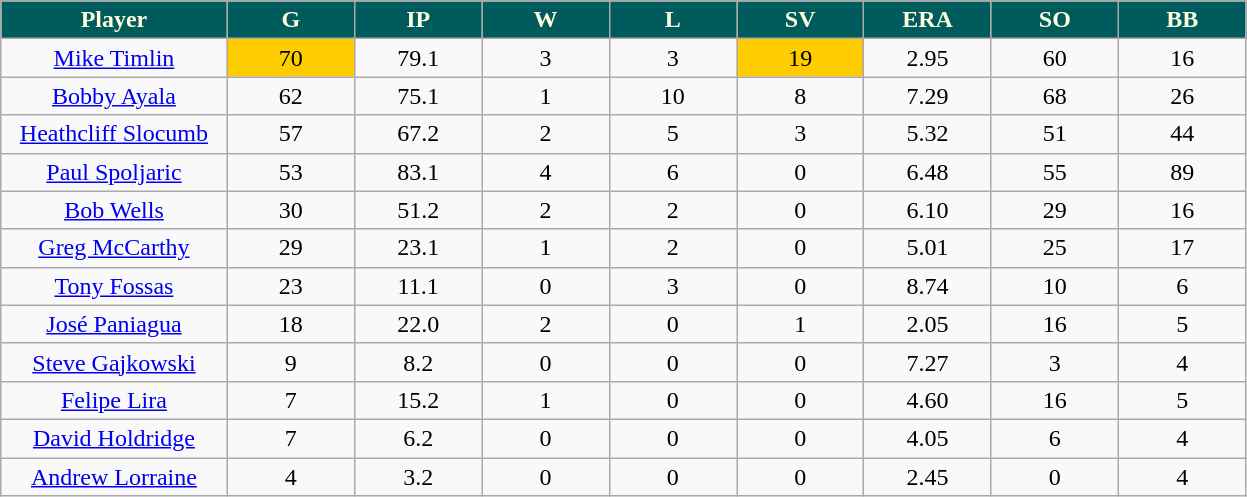<table class="wikitable sortable">
<tr>
<th style=" background:#005c5c; color:#FFFDDD;" width="16%">Player</th>
<th style=" background:#005c5c; color:#FFFDDD;" width="9%">G</th>
<th style=" background:#005c5c; color:#FFFDDD;" width="9%">IP</th>
<th style=" background:#005c5c; color:#FFFDDD;" width="9%">W</th>
<th style=" background:#005c5c; color:#FFFDDD;" width="9%">L</th>
<th style=" background:#005c5c; color:#FFFDDD;" width="9%">SV</th>
<th style=" background:#005c5c; color:#FFFDDD;" width="9%">ERA</th>
<th style=" background:#005c5c; color:#FFFDDD;" width="9%">SO</th>
<th style=" background:#005c5c; color:#FFFDDD;" width="9%">BB</th>
</tr>
<tr align=center>
<td><a href='#'>Mike Timlin</a></td>
<td bgcolor="#FFCC00">70</td>
<td>79.1</td>
<td>3</td>
<td>3</td>
<td bgcolor="#FFCC00">19</td>
<td>2.95</td>
<td>60</td>
<td>16</td>
</tr>
<tr align=center>
<td><a href='#'>Bobby Ayala</a></td>
<td>62</td>
<td>75.1</td>
<td>1</td>
<td>10</td>
<td>8</td>
<td>7.29</td>
<td>68</td>
<td>26</td>
</tr>
<tr align=center>
<td><a href='#'>Heathcliff Slocumb</a></td>
<td>57</td>
<td>67.2</td>
<td>2</td>
<td>5</td>
<td>3</td>
<td>5.32</td>
<td>51</td>
<td>44</td>
</tr>
<tr align=center>
<td><a href='#'>Paul Spoljaric</a></td>
<td>53</td>
<td>83.1</td>
<td>4</td>
<td>6</td>
<td>0</td>
<td>6.48</td>
<td>55</td>
<td>89</td>
</tr>
<tr align=center>
<td><a href='#'>Bob Wells</a></td>
<td>30</td>
<td>51.2</td>
<td>2</td>
<td>2</td>
<td>0</td>
<td>6.10</td>
<td>29</td>
<td>16</td>
</tr>
<tr align=center>
<td><a href='#'>Greg McCarthy</a></td>
<td>29</td>
<td>23.1</td>
<td>1</td>
<td>2</td>
<td>0</td>
<td>5.01</td>
<td>25</td>
<td>17</td>
</tr>
<tr align=center>
<td><a href='#'>Tony Fossas</a></td>
<td>23</td>
<td>11.1</td>
<td>0</td>
<td>3</td>
<td>0</td>
<td>8.74</td>
<td>10</td>
<td>6</td>
</tr>
<tr align=center>
<td><a href='#'>José Paniagua</a></td>
<td>18</td>
<td>22.0</td>
<td>2</td>
<td>0</td>
<td>1</td>
<td>2.05</td>
<td>16</td>
<td>5</td>
</tr>
<tr align=center>
<td><a href='#'>Steve Gajkowski</a></td>
<td>9</td>
<td>8.2</td>
<td>0</td>
<td>0</td>
<td>0</td>
<td>7.27</td>
<td>3</td>
<td>4</td>
</tr>
<tr align=center>
<td><a href='#'>Felipe Lira</a></td>
<td>7</td>
<td>15.2</td>
<td>1</td>
<td>0</td>
<td>0</td>
<td>4.60</td>
<td>16</td>
<td>5</td>
</tr>
<tr align=center>
<td><a href='#'>David Holdridge</a></td>
<td>7</td>
<td>6.2</td>
<td>0</td>
<td>0</td>
<td>0</td>
<td>4.05</td>
<td>6</td>
<td>4</td>
</tr>
<tr align=center>
<td><a href='#'>Andrew Lorraine</a></td>
<td>4</td>
<td>3.2</td>
<td>0</td>
<td>0</td>
<td>0</td>
<td>2.45</td>
<td>0</td>
<td>4</td>
</tr>
</table>
